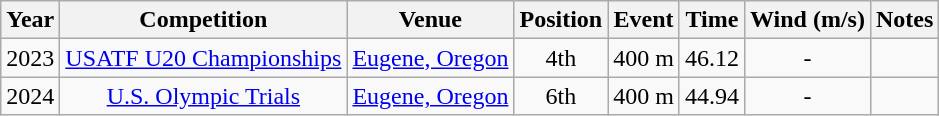<table class="wikitable sortable" style=text-align:center>
<tr>
<th>Year</th>
<th>Competition</th>
<th>Venue</th>
<th>Position</th>
<th>Event</th>
<th>Time</th>
<th>Wind (m/s)</th>
<th>Notes</th>
</tr>
<tr>
<td>2023</td>
<td><a href='#'>USATF U20 Championships</a></td>
<td><a href='#'>Eugene, Oregon</a></td>
<td>4th</td>
<td>400 m</td>
<td>46.12</td>
<td>-</td>
<td></td>
</tr>
<tr>
<td>2024</td>
<td><a href='#'>U.S. Olympic Trials</a></td>
<td><a href='#'>Eugene, Oregon</a></td>
<td>6th</td>
<td>400 m</td>
<td>44.94</td>
<td>-</td>
<td></td>
</tr>
</table>
